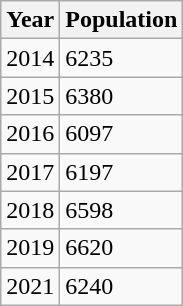<table class="wikitable">
<tr>
<th>Year</th>
<th>Population</th>
</tr>
<tr>
<td>2014</td>
<td>6235</td>
</tr>
<tr>
<td>2015</td>
<td>6380</td>
</tr>
<tr>
<td>2016</td>
<td>6097</td>
</tr>
<tr>
<td>2017</td>
<td>6197</td>
</tr>
<tr>
<td>2018</td>
<td>6598</td>
</tr>
<tr>
<td>2019</td>
<td>6620</td>
</tr>
<tr>
<td>2021</td>
<td>6240</td>
</tr>
</table>
